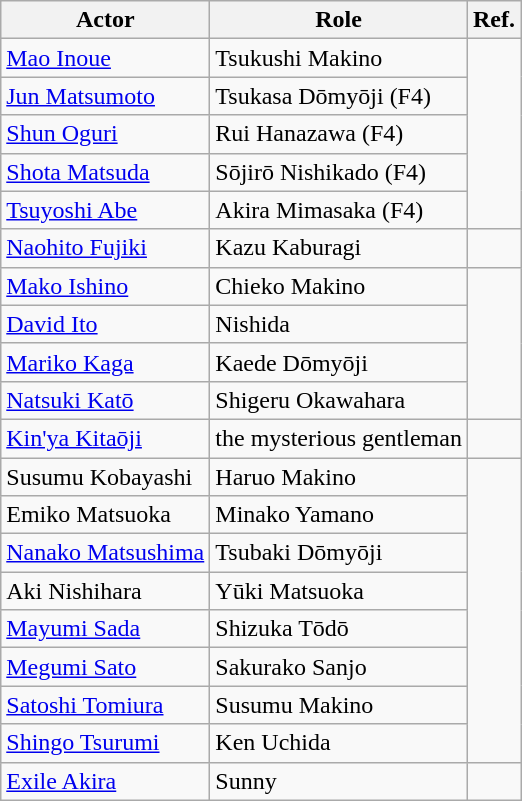<table class="wikitable sortable">
<tr>
<th>Actor</th>
<th>Role</th>
<th>Ref.</th>
</tr>
<tr>
<td><a href='#'>Mao Inoue</a></td>
<td>Tsukushi Makino</td>
</tr>
<tr>
<td><a href='#'>Jun Matsumoto</a></td>
<td>Tsukasa Dōmyōji (F4)</td>
</tr>
<tr>
<td><a href='#'>Shun Oguri</a></td>
<td>Rui Hanazawa (F4)</td>
</tr>
<tr>
<td><a href='#'>Shota Matsuda</a></td>
<td>Sōjirō Nishikado (F4)</td>
</tr>
<tr>
<td><a href='#'>Tsuyoshi Abe</a></td>
<td>Akira Mimasaka (F4)</td>
</tr>
<tr>
<td><a href='#'>Naohito Fujiki</a></td>
<td>Kazu Kaburagi</td>
<td></td>
</tr>
<tr>
<td><a href='#'>Mako Ishino</a></td>
<td>Chieko Makino</td>
</tr>
<tr>
<td><a href='#'>David Ito</a></td>
<td>Nishida</td>
</tr>
<tr>
<td><a href='#'>Mariko Kaga</a></td>
<td>Kaede Dōmyōji</td>
</tr>
<tr>
<td><a href='#'>Natsuki Katō</a></td>
<td>Shigeru Okawahara</td>
</tr>
<tr>
<td><a href='#'>Kin'ya Kitaōji</a></td>
<td>the mysterious gentleman</td>
<td></td>
</tr>
<tr>
<td>Susumu Kobayashi</td>
<td>Haruo Makino</td>
</tr>
<tr>
<td>Emiko Matsuoka</td>
<td>Minako Yamano</td>
</tr>
<tr>
<td><a href='#'>Nanako Matsushima</a></td>
<td>Tsubaki Dōmyōji</td>
</tr>
<tr>
<td>Aki Nishihara</td>
<td>Yūki Matsuoka</td>
</tr>
<tr>
<td><a href='#'>Mayumi Sada</a></td>
<td>Shizuka Tōdō</td>
</tr>
<tr>
<td><a href='#'>Megumi Sato</a></td>
<td>Sakurako Sanjo</td>
</tr>
<tr>
<td><a href='#'>Satoshi Tomiura</a></td>
<td>Susumu Makino</td>
</tr>
<tr>
<td><a href='#'>Shingo Tsurumi</a></td>
<td>Ken Uchida</td>
</tr>
<tr>
<td><a href='#'>Exile Akira</a></td>
<td>Sunny</td>
<td></td>
</tr>
</table>
